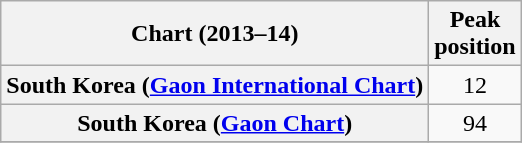<table class="wikitable sortable plainrowheaders">
<tr>
<th>Chart (2013–14)</th>
<th>Peak<br>position</th>
</tr>
<tr>
<th scope="row">South Korea (<a href='#'>Gaon International Chart</a>)</th>
<td style="text-align:center;">12</td>
</tr>
<tr>
<th scope="row">South Korea (<a href='#'>Gaon Chart</a>)</th>
<td style="text-align:center;">94</td>
</tr>
<tr>
</tr>
</table>
